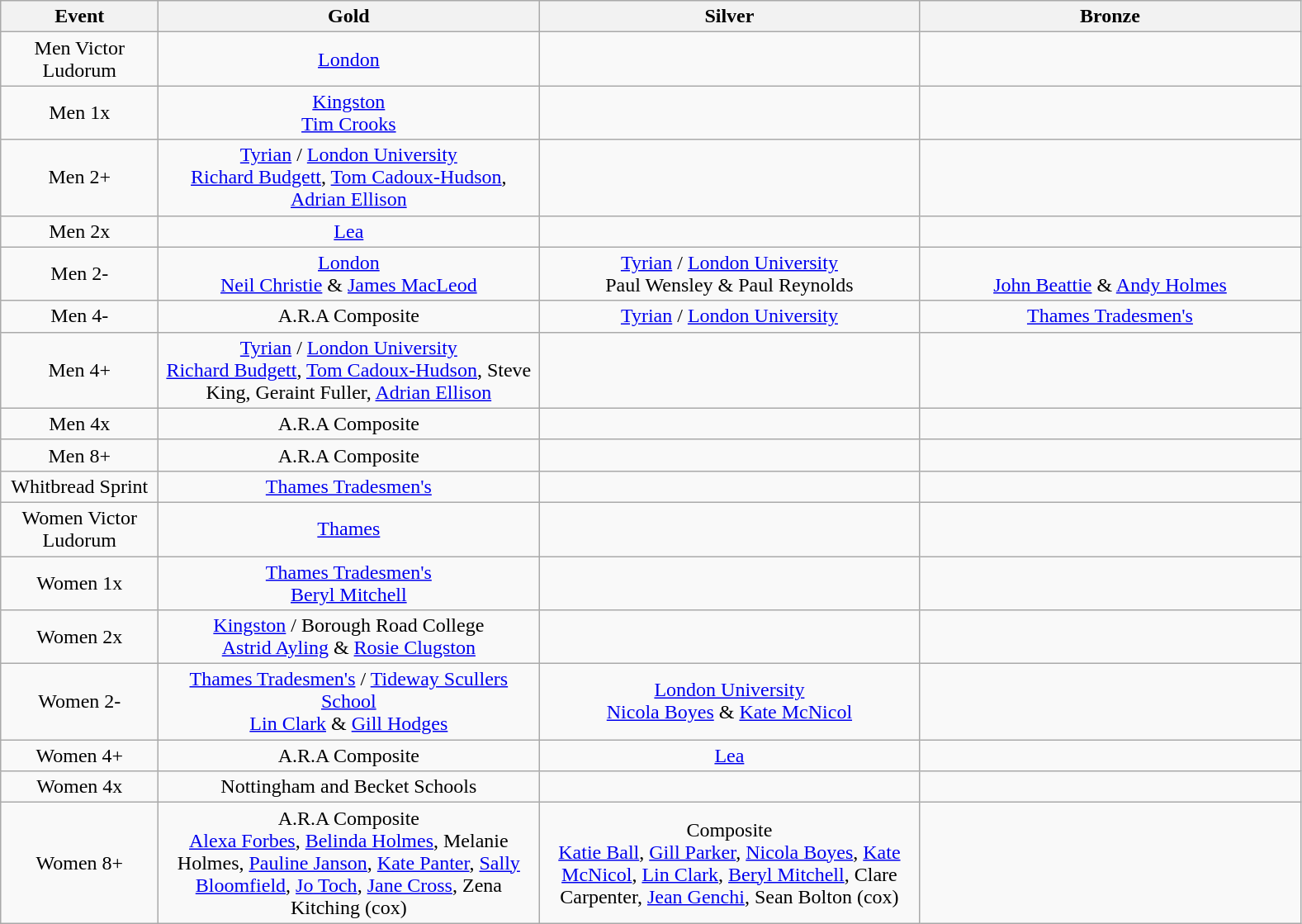<table class="wikitable" style="text-align:center">
<tr>
<th width=120>Event</th>
<th width=300>Gold</th>
<th width=300>Silver</th>
<th width=300>Bronze</th>
</tr>
<tr>
<td>Men Victor Ludorum</td>
<td><a href='#'>London</a></td>
<td></td>
<td></td>
</tr>
<tr>
<td>Men 1x</td>
<td><a href='#'>Kingston</a><br><a href='#'>Tim Crooks</a></td>
<td></td>
<td></td>
</tr>
<tr>
<td>Men 2+</td>
<td><a href='#'>Tyrian</a> / <a href='#'>London University</a> <br><a href='#'>Richard Budgett</a>, <a href='#'>Tom Cadoux-Hudson</a>, <a href='#'>Adrian Ellison</a></td>
<td></td>
<td></td>
</tr>
<tr>
<td>Men 2x</td>
<td><a href='#'>Lea</a></td>
<td></td>
<td></td>
</tr>
<tr>
<td>Men 2-</td>
<td><a href='#'>London</a><br><a href='#'>Neil Christie</a> & <a href='#'>James MacLeod</a></td>
<td><a href='#'>Tyrian</a> / <a href='#'>London University</a><br>Paul Wensley & Paul Reynolds</td>
<td><br><a href='#'>John Beattie</a> & <a href='#'>Andy Holmes</a></td>
</tr>
<tr>
<td>Men 4-</td>
<td>A.R.A Composite</td>
<td><a href='#'>Tyrian</a> / <a href='#'>London University</a></td>
<td><a href='#'>Thames Tradesmen's</a></td>
</tr>
<tr>
<td>Men 4+</td>
<td><a href='#'>Tyrian</a> / <a href='#'>London University</a><br><a href='#'>Richard Budgett</a>, <a href='#'>Tom Cadoux-Hudson</a>, Steve King, Geraint Fuller, <a href='#'>Adrian Ellison</a></td>
<td></td>
<td></td>
</tr>
<tr>
<td>Men 4x</td>
<td>A.R.A Composite</td>
<td></td>
<td></td>
</tr>
<tr>
<td>Men 8+</td>
<td>A.R.A Composite</td>
<td></td>
<td></td>
</tr>
<tr>
<td>Whitbread Sprint</td>
<td><a href='#'>Thames Tradesmen's</a></td>
<td></td>
<td></td>
</tr>
<tr>
<td>Women Victor Ludorum</td>
<td><a href='#'>Thames</a></td>
<td></td>
<td></td>
</tr>
<tr>
<td>Women 1x</td>
<td><a href='#'>Thames Tradesmen's</a><br><a href='#'>Beryl Mitchell</a></td>
<td></td>
<td></td>
</tr>
<tr>
<td>Women 2x</td>
<td><a href='#'>Kingston</a> / Borough Road College<br><a href='#'>Astrid Ayling</a> & <a href='#'>Rosie Clugston</a></td>
<td></td>
<td></td>
</tr>
<tr>
<td>Women 2-</td>
<td><a href='#'>Thames Tradesmen's</a> / <a href='#'>Tideway Scullers School</a><br><a href='#'>Lin Clark</a> & <a href='#'>Gill Hodges</a></td>
<td><a href='#'>London University</a><br><a href='#'>Nicola Boyes</a> & <a href='#'>Kate McNicol</a></td>
<td></td>
</tr>
<tr>
<td>Women 4+</td>
<td>A.R.A Composite</td>
<td><a href='#'>Lea</a></td>
<td></td>
</tr>
<tr>
<td>Women 4x</td>
<td>Nottingham and Becket Schools</td>
<td></td>
<td></td>
</tr>
<tr>
<td>Women 8+</td>
<td>A.R.A Composite<br><a href='#'>Alexa Forbes</a>, <a href='#'>Belinda Holmes</a>, Melanie Holmes, <a href='#'>Pauline Janson</a>, <a href='#'>Kate Panter</a>, <a href='#'>Sally Bloomfield</a>, <a href='#'>Jo Toch</a>, <a href='#'>Jane Cross</a>, Zena Kitching (cox)</td>
<td>Composite<br><a href='#'>Katie Ball</a>, <a href='#'>Gill Parker</a>, <a href='#'>Nicola Boyes</a>, <a href='#'>Kate McNicol</a>, <a href='#'>Lin Clark</a>, <a href='#'>Beryl Mitchell</a>, Clare Carpenter, <a href='#'>Jean Genchi</a>, Sean Bolton (cox)</td>
<td></td>
</tr>
</table>
